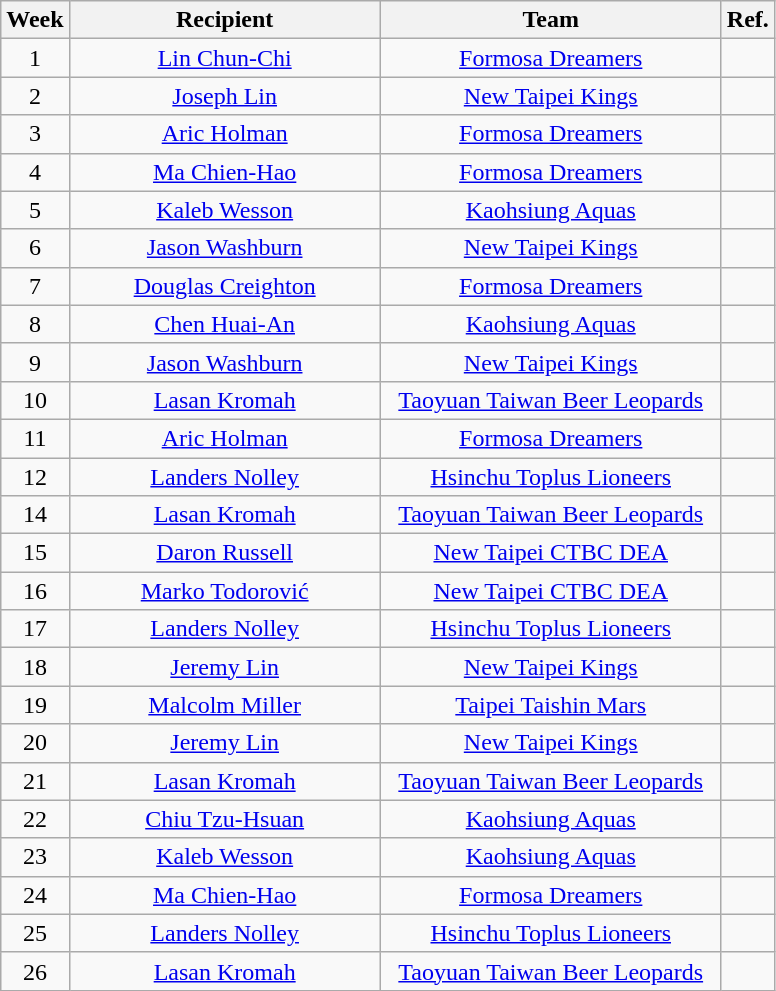<table class="wikitable" style="text-align: center;">
<tr>
<th>Week</th>
<th style="width:200px;">Recipient</th>
<th style="width:220px;">Team</th>
<th style="width:20px;">Ref.</th>
</tr>
<tr>
<td>1</td>
<td><a href='#'>Lin Chun-Chi</a></td>
<td><a href='#'>Formosa Dreamers</a></td>
<td></td>
</tr>
<tr>
<td>2</td>
<td><a href='#'>Joseph Lin</a></td>
<td><a href='#'>New Taipei Kings</a></td>
<td></td>
</tr>
<tr>
<td>3</td>
<td><a href='#'>Aric Holman</a></td>
<td><a href='#'>Formosa Dreamers</a></td>
<td></td>
</tr>
<tr>
<td>4</td>
<td><a href='#'>Ma Chien-Hao</a></td>
<td><a href='#'>Formosa Dreamers</a></td>
<td></td>
</tr>
<tr>
<td>5</td>
<td><a href='#'>Kaleb Wesson</a></td>
<td><a href='#'>Kaohsiung Aquas</a></td>
<td></td>
</tr>
<tr>
<td>6</td>
<td><a href='#'>Jason Washburn</a></td>
<td><a href='#'>New Taipei Kings</a></td>
<td></td>
</tr>
<tr>
<td>7</td>
<td><a href='#'>Douglas Creighton</a></td>
<td><a href='#'>Formosa Dreamers</a></td>
<td></td>
</tr>
<tr>
<td>8</td>
<td><a href='#'>Chen Huai-An</a></td>
<td><a href='#'>Kaohsiung Aquas</a></td>
<td></td>
</tr>
<tr>
<td>9</td>
<td><a href='#'>Jason Washburn</a></td>
<td><a href='#'>New Taipei Kings</a></td>
<td></td>
</tr>
<tr>
<td>10</td>
<td><a href='#'>Lasan Kromah</a></td>
<td><a href='#'>Taoyuan Taiwan Beer Leopards</a></td>
<td></td>
</tr>
<tr>
<td>11</td>
<td><a href='#'>Aric Holman</a></td>
<td><a href='#'>Formosa Dreamers</a></td>
<td></td>
</tr>
<tr>
<td>12</td>
<td><a href='#'>Landers Nolley</a></td>
<td><a href='#'>Hsinchu Toplus Lioneers</a></td>
<td></td>
</tr>
<tr>
<td>14</td>
<td><a href='#'>Lasan Kromah</a></td>
<td><a href='#'>Taoyuan Taiwan Beer Leopards</a></td>
<td></td>
</tr>
<tr>
<td>15</td>
<td><a href='#'>Daron Russell</a></td>
<td><a href='#'>New Taipei CTBC DEA</a></td>
<td></td>
</tr>
<tr>
<td>16</td>
<td><a href='#'>Marko Todorović</a></td>
<td><a href='#'>New Taipei CTBC DEA</a></td>
<td></td>
</tr>
<tr>
<td>17</td>
<td><a href='#'>Landers Nolley</a></td>
<td><a href='#'>Hsinchu Toplus Lioneers</a></td>
<td></td>
</tr>
<tr>
<td>18</td>
<td><a href='#'>Jeremy Lin</a></td>
<td><a href='#'>New Taipei Kings</a></td>
<td></td>
</tr>
<tr>
<td>19</td>
<td><a href='#'>Malcolm Miller</a></td>
<td><a href='#'>Taipei Taishin Mars</a></td>
<td></td>
</tr>
<tr>
<td>20</td>
<td><a href='#'>Jeremy Lin</a></td>
<td><a href='#'>New Taipei Kings</a></td>
<td></td>
</tr>
<tr>
<td>21</td>
<td><a href='#'>Lasan Kromah</a></td>
<td><a href='#'>Taoyuan Taiwan Beer Leopards</a></td>
<td></td>
</tr>
<tr>
<td>22</td>
<td><a href='#'>Chiu Tzu-Hsuan</a></td>
<td><a href='#'>Kaohsiung Aquas</a></td>
<td></td>
</tr>
<tr>
<td>23</td>
<td><a href='#'>Kaleb Wesson</a></td>
<td><a href='#'>Kaohsiung Aquas</a></td>
<td></td>
</tr>
<tr>
<td>24</td>
<td><a href='#'>Ma Chien-Hao</a></td>
<td><a href='#'>Formosa Dreamers</a></td>
<td></td>
</tr>
<tr>
<td>25</td>
<td><a href='#'>Landers Nolley</a></td>
<td><a href='#'>Hsinchu Toplus Lioneers</a></td>
<td></td>
</tr>
<tr>
<td>26</td>
<td><a href='#'>Lasan Kromah</a></td>
<td><a href='#'>Taoyuan Taiwan Beer Leopards</a></td>
<td></td>
</tr>
</table>
